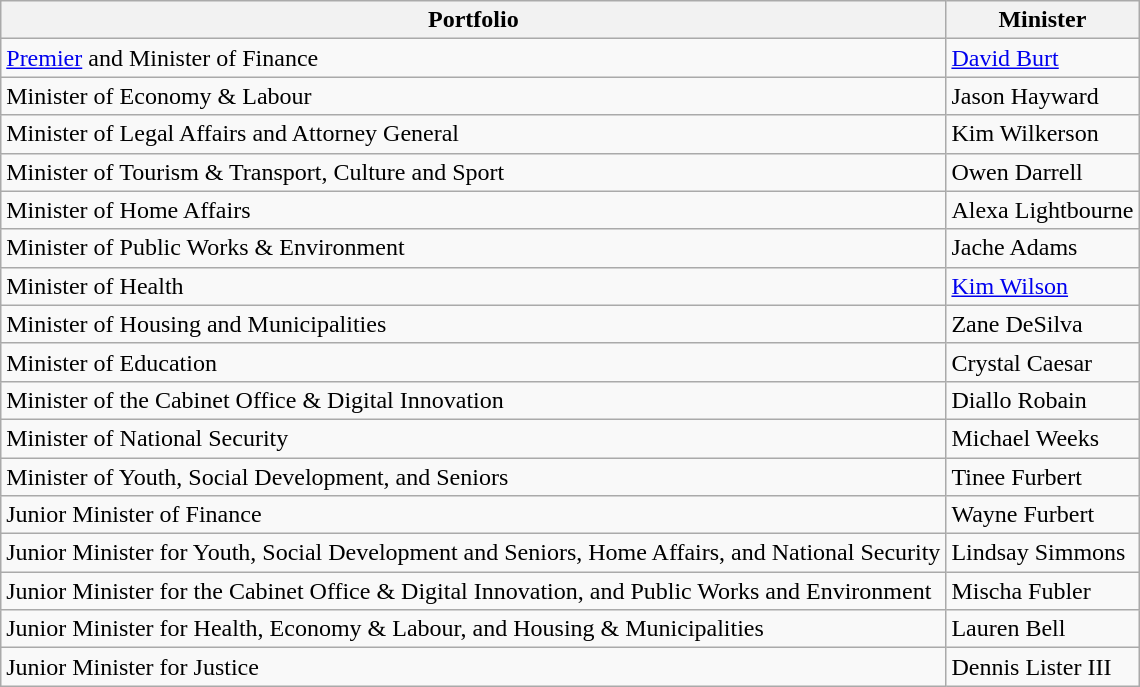<table class="wikitable">
<tr>
<th>Portfolio</th>
<th>Minister</th>
</tr>
<tr>
<td><a href='#'>Premier</a> and Minister of Finance</td>
<td><a href='#'>David Burt</a></td>
</tr>
<tr>
<td>Minister of Economy & Labour</td>
<td>Jason Hayward</td>
</tr>
<tr>
<td>Minister of Legal Affairs and Attorney General</td>
<td>Kim Wilkerson</td>
</tr>
<tr>
<td>Minister of Tourism & Transport, Culture and Sport</td>
<td>Owen Darrell</td>
</tr>
<tr>
<td>Minister of Home Affairs</td>
<td>Alexa Lightbourne</td>
</tr>
<tr>
<td>Minister of Public Works & Environment</td>
<td>Jache Adams</td>
</tr>
<tr>
<td>Minister of Health</td>
<td><a href='#'>Kim Wilson</a></td>
</tr>
<tr>
<td>Minister of Housing and Municipalities</td>
<td>Zane DeSilva</td>
</tr>
<tr>
<td>Minister of Education</td>
<td>Crystal Caesar</td>
</tr>
<tr>
<td>Minister of the Cabinet Office & Digital Innovation</td>
<td>Diallo Robain</td>
</tr>
<tr>
<td>Minister of National Security</td>
<td>Michael Weeks</td>
</tr>
<tr>
<td>Minister of Youth, Social Development, and Seniors</td>
<td>Tinee Furbert</td>
</tr>
<tr>
<td>Junior Minister of Finance</td>
<td>Wayne Furbert</td>
</tr>
<tr>
<td>Junior Minister for Youth, Social Development and Seniors, Home Affairs, and National Security</td>
<td>Lindsay Simmons</td>
</tr>
<tr>
<td>Junior Minister for the Cabinet Office & Digital Innovation, and Public Works and Environment</td>
<td>Mischa Fubler</td>
</tr>
<tr>
<td>Junior Minister for Health, Economy & Labour, and Housing & Municipalities</td>
<td>Lauren Bell</td>
</tr>
<tr>
<td>Junior Minister for Justice</td>
<td>Dennis Lister III</td>
</tr>
</table>
